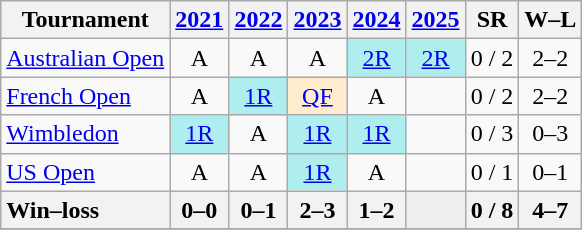<table class=wikitable style=text-align:center>
<tr>
<th>Tournament</th>
<th><a href='#'>2021</a></th>
<th><a href='#'>2022</a></th>
<th><a href='#'>2023</a></th>
<th><a href='#'>2024</a></th>
<th><a href='#'>2025</a></th>
<th>SR</th>
<th>W–L</th>
</tr>
<tr>
<td align=left><a href='#'>Australian Open</a></td>
<td>A</td>
<td>A</td>
<td>A</td>
<td bgcolor=afeeee><a href='#'>2R</a></td>
<td bgcolor=afeeee><a href='#'>2R</a></td>
<td>0 / 2</td>
<td>2–2</td>
</tr>
<tr>
<td align=left><a href='#'>French Open</a></td>
<td>A</td>
<td bgcolor=afeeee><a href='#'>1R</a></td>
<td bgcolor=ffebcd><a href='#'>QF</a></td>
<td>A</td>
<td></td>
<td>0 / 2</td>
<td>2–2</td>
</tr>
<tr>
<td align=left><a href='#'>Wimbledon</a></td>
<td bgcolor=afeeee><a href='#'>1R</a></td>
<td>A</td>
<td bgcolor=afeeee><a href='#'>1R</a></td>
<td bgcolor=afeeee><a href='#'>1R</a></td>
<td></td>
<td>0 / 3</td>
<td>0–3</td>
</tr>
<tr>
<td align=left><a href='#'>US Open</a></td>
<td>A</td>
<td>A</td>
<td bgcolor=afeeee><a href='#'>1R</a></td>
<td>A</td>
<td></td>
<td>0 / 1</td>
<td>0–1</td>
</tr>
<tr style=font-weight:bold;background:#efefef>
<th style=text-align:left>Win–loss</th>
<th>0–0</th>
<th>0–1</th>
<th>2–3</th>
<th>1–2</th>
<td></td>
<th>0 / 8</th>
<th>4–7</th>
</tr>
<tr>
</tr>
</table>
